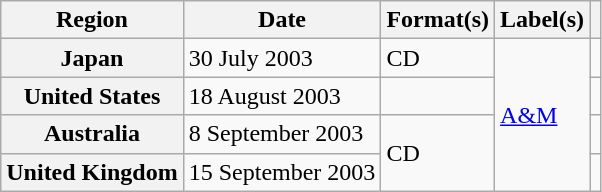<table class="wikitable plainrowheaders">
<tr>
<th scope="col">Region</th>
<th scope="col">Date</th>
<th scope="col">Format(s)</th>
<th scope="col">Label(s)</th>
<th scope="col"></th>
</tr>
<tr>
<th scope="row">Japan</th>
<td>30 July 2003</td>
<td>CD</td>
<td rowspan="4"><a href='#'>A&M</a></td>
<td></td>
</tr>
<tr>
<th scope="row">United States</th>
<td>18 August 2003</td>
<td></td>
<td></td>
</tr>
<tr>
<th scope="row">Australia</th>
<td>8 September 2003</td>
<td rowspan="2">CD</td>
<td></td>
</tr>
<tr>
<th scope="row">United Kingdom</th>
<td>15 September 2003</td>
<td></td>
</tr>
</table>
